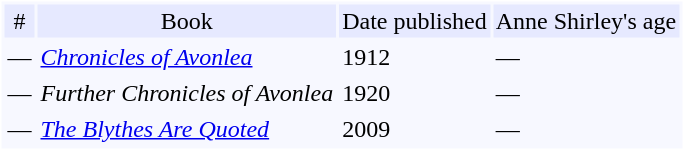<table style="border:1px; border: thin solid white; background-color:#f7f8ff" cellpadding="2">
<tr align="center" bgcolor="#e6e9ff">
<td>#</td>
<td>Book</td>
<td>Date published</td>
<td>Anne Shirley's age</td>
</tr>
<tr>
<td>—</td>
<td><em><a href='#'>Chronicles of Avonlea</a></em></td>
<td>1912</td>
<td>—</td>
</tr>
<tr>
<td>—</td>
<td><em>Further Chronicles of Avonlea</em></td>
<td>1920</td>
<td>—</td>
</tr>
<tr>
<td>—</td>
<td><em><a href='#'>The Blythes Are Quoted</a></em></td>
<td>2009</td>
<td>—</td>
</tr>
</table>
